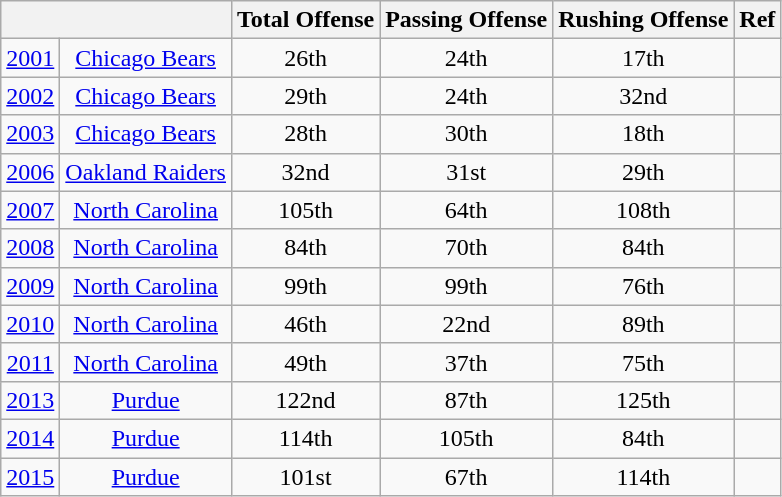<table class="wikitable" style="text-align:center;">
<tr>
<th colspan=2></th>
<th>Total Offense</th>
<th>Passing Offense</th>
<th>Rushing Offense</th>
<th>Ref</th>
</tr>
<tr>
<td><a href='#'>2001</a></td>
<td><a href='#'>Chicago Bears</a></td>
<td>26th</td>
<td>24th</td>
<td>17th</td>
<td></td>
</tr>
<tr>
<td><a href='#'>2002</a></td>
<td><a href='#'>Chicago Bears</a></td>
<td>29th</td>
<td>24th</td>
<td>32nd</td>
<td></td>
</tr>
<tr>
<td><a href='#'>2003</a></td>
<td><a href='#'>Chicago Bears</a></td>
<td>28th</td>
<td>30th</td>
<td>18th</td>
<td></td>
</tr>
<tr>
<td><a href='#'>2006</a></td>
<td><a href='#'>Oakland Raiders</a></td>
<td>32nd</td>
<td>31st</td>
<td>29th</td>
<td></td>
</tr>
<tr>
<td><a href='#'>2007</a></td>
<td><a href='#'>North Carolina</a></td>
<td>105th</td>
<td>64th</td>
<td>108th</td>
<td></td>
</tr>
<tr>
<td><a href='#'>2008</a></td>
<td><a href='#'>North Carolina</a></td>
<td>84th</td>
<td>70th</td>
<td>84th</td>
<td></td>
</tr>
<tr>
<td><a href='#'>2009</a></td>
<td><a href='#'>North Carolina</a></td>
<td>99th</td>
<td>99th</td>
<td>76th</td>
<td></td>
</tr>
<tr>
<td><a href='#'>2010</a></td>
<td><a href='#'>North Carolina</a></td>
<td>46th</td>
<td>22nd</td>
<td>89th</td>
<td></td>
</tr>
<tr>
<td><a href='#'>2011</a></td>
<td><a href='#'>North Carolina</a></td>
<td>49th</td>
<td>37th</td>
<td>75th</td>
<td></td>
</tr>
<tr>
<td><a href='#'>2013</a></td>
<td><a href='#'>Purdue</a></td>
<td>122nd</td>
<td>87th</td>
<td>125th</td>
<td></td>
</tr>
<tr>
<td><a href='#'>2014</a></td>
<td><a href='#'>Purdue</a></td>
<td>114th</td>
<td>105th</td>
<td>84th</td>
<td></td>
</tr>
<tr>
<td><a href='#'>2015</a></td>
<td><a href='#'>Purdue</a></td>
<td>101st</td>
<td>67th</td>
<td>114th</td>
<td></td>
</tr>
</table>
